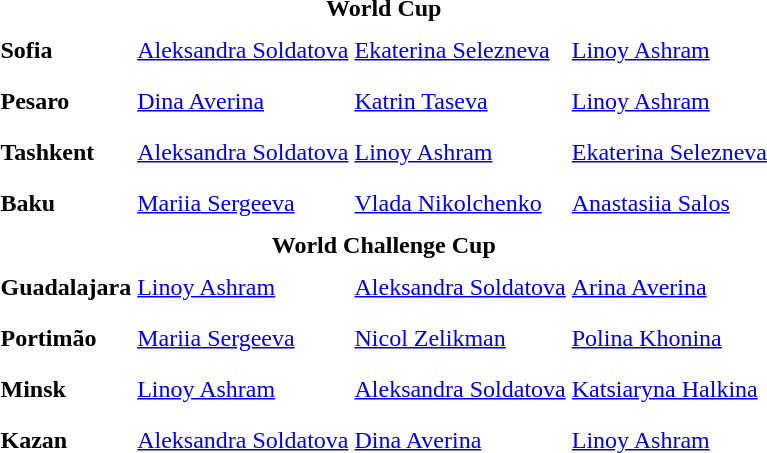<table>
<tr>
<td colspan="4" style="text-align:center;"><strong>World Cup</strong></td>
</tr>
<tr>
<th scope=row style="text-align:left">Sofia</th>
<td style="height:30px;"> <a href='#'>Aleksandra Soldatova</a></td>
<td style="height:30px;"> <a href='#'>Ekaterina Selezneva</a></td>
<td style="height:30px;"> <a href='#'>Linoy Ashram</a></td>
</tr>
<tr>
<th scope=row style="text-align:left">Pesaro</th>
<td style="height:30px;"> <a href='#'>Dina Averina</a></td>
<td style="height:30px;"> <a href='#'>Katrin Taseva</a></td>
<td style="height:30px;"> <a href='#'>Linoy Ashram</a></td>
</tr>
<tr>
<th scope=row style="text-align:left">Tashkent</th>
<td style="height:30px;"> <a href='#'>Aleksandra Soldatova</a></td>
<td style="height:30px;"> <a href='#'>Linoy Ashram</a></td>
<td style="height:30px;"> <a href='#'>Ekaterina Selezneva</a></td>
</tr>
<tr>
<th scope=row style="text-align:left">Baku</th>
<td style="height:30px;"> <a href='#'>Mariia Sergeeva</a></td>
<td style="height:30px;"> <a href='#'>Vlada Nikolchenko</a></td>
<td style="height:30px;"> <a href='#'>Anastasiia Salos</a></td>
</tr>
<tr>
<td colspan="4" style="text-align:center;"><strong>World Challenge Cup</strong></td>
</tr>
<tr>
<th scope=row style="text-align:left">Guadalajara</th>
<td style="height:30px;"> <a href='#'>Linoy Ashram</a></td>
<td style="height:30px;"> <a href='#'>Aleksandra Soldatova</a></td>
<td style="height:30px;"> <a href='#'>Arina Averina</a></td>
</tr>
<tr>
<th scope=row style="text-align:left">Portimão</th>
<td style="height:30px;"> <a href='#'>Mariia Sergeeva</a></td>
<td style="height:30px;"> <a href='#'>Nicol Zelikman</a></td>
<td style="height:30px;"> <a href='#'>Polina Khonina</a></td>
</tr>
<tr>
<th scope=row style="text-align:left">Minsk</th>
<td style="height:30px;"> <a href='#'>Linoy Ashram</a></td>
<td style="height:30px;"> <a href='#'>Aleksandra Soldatova</a></td>
<td style="height:30px;"> <a href='#'>Katsiaryna Halkina</a></td>
</tr>
<tr>
<th scope=row style="text-align:left">Kazan</th>
<td style="height:30px;"> <a href='#'>Aleksandra Soldatova</a></td>
<td style="height:30px;"> <a href='#'>Dina Averina</a></td>
<td style="height:30px;"> <a href='#'>Linoy Ashram</a></td>
</tr>
<tr>
</tr>
</table>
